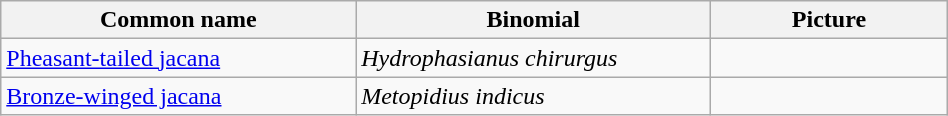<table width=50% class="wikitable">
<tr>
<th width=30%>Common name</th>
<th width=30%>Binomial</th>
<th width=20%>Picture</th>
</tr>
<tr>
<td><a href='#'>Pheasant-tailed jacana</a></td>
<td><em>Hydrophasianus chirurgus</em></td>
<td></td>
</tr>
<tr>
<td><a href='#'>Bronze-winged jacana</a></td>
<td><em>Metopidius indicus</em></td>
<td></td>
</tr>
</table>
